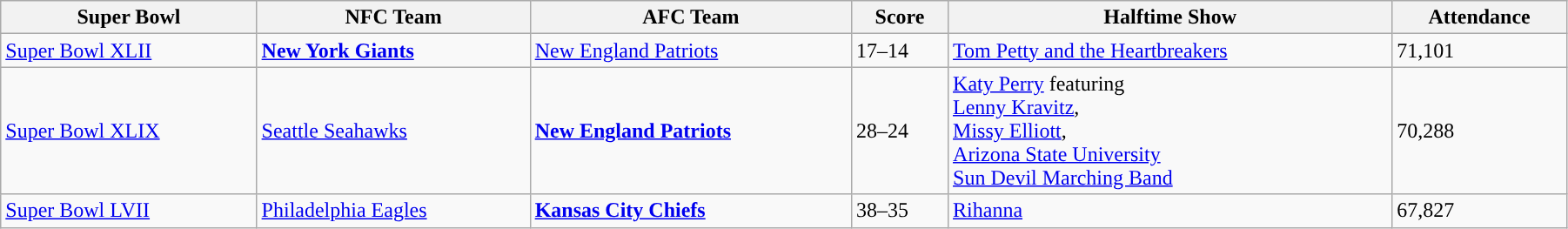<table class="wikitable" style="text-align:left; width:95%;" style="text-align:center">
<tr>
<th style="text-align:center; ">Super Bowl</th>
<th style="text-align:center; ">NFC Team</th>
<th style="text-align:center; ">AFC Team</th>
<th style="text-align:center; ">Score</th>
<th style="text-align:center; ">Halftime Show</th>
<th style="text-align:center; ">Attendance</th>
</tr>
<tr>
<td><a href='#'>Super Bowl XLII</a></td>
<td><strong><a href='#'>New York Giants</a></strong></td>
<td><a href='#'>New England Patriots</a></td>
<td>17–14</td>
<td><a href='#'>Tom Petty and the Heartbreakers</a></td>
<td>71,101</td>
</tr>
<tr>
<td><a href='#'>Super Bowl XLIX</a></td>
<td><a href='#'>Seattle Seahawks</a></td>
<td><strong><a href='#'>New England Patriots</a></strong></td>
<td>28–24</td>
<td><a href='#'>Katy Perry</a> featuring<br> <a href='#'>Lenny Kravitz</a>,<br> <a href='#'>Missy Elliott</a>,<br> <a href='#'>Arizona State University<br> Sun Devil Marching Band</a></td>
<td>70,288</td>
</tr>
<tr>
<td><a href='#'>Super Bowl LVII</a></td>
<td><a href='#'>Philadelphia Eagles</a></td>
<td><strong><a href='#'>Kansas City Chiefs</a></strong></td>
<td>38–35</td>
<td><a href='#'>Rihanna</a></td>
<td>67,827</td>
</tr>
</table>
